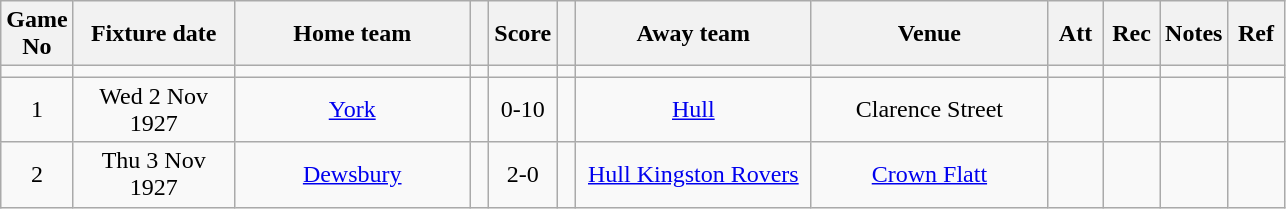<table class="wikitable" style="text-align:center;">
<tr>
<th width=20 abbr="No">Game No</th>
<th width=100 abbr="Date">Fixture date</th>
<th width=150 abbr="Home team">Home team</th>
<th width=5 abbr="space"></th>
<th width=20 abbr="Score">Score</th>
<th width=5 abbr="space"></th>
<th width=150 abbr="Away team">Away team</th>
<th width=150 abbr="Venue">Venue</th>
<th width=30 abbr="Att">Att</th>
<th width=30 abbr="Rec">Rec</th>
<th width=20 abbr="Notes">Notes</th>
<th width=30 abbr="Ref">Ref</th>
</tr>
<tr>
<td></td>
<td></td>
<td></td>
<td></td>
<td></td>
<td></td>
<td></td>
<td></td>
<td></td>
<td></td>
<td></td>
</tr>
<tr>
<td>1</td>
<td>Wed 2 Nov 1927</td>
<td><a href='#'>York</a></td>
<td></td>
<td>0-10</td>
<td></td>
<td><a href='#'>Hull</a></td>
<td>Clarence Street</td>
<td></td>
<td></td>
<td></td>
<td></td>
</tr>
<tr>
<td>2</td>
<td>Thu 3 Nov 1927</td>
<td><a href='#'>Dewsbury</a></td>
<td></td>
<td>2-0</td>
<td></td>
<td><a href='#'>Hull Kingston Rovers</a></td>
<td><a href='#'>Crown Flatt</a></td>
<td></td>
<td></td>
<td></td>
<td></td>
</tr>
</table>
